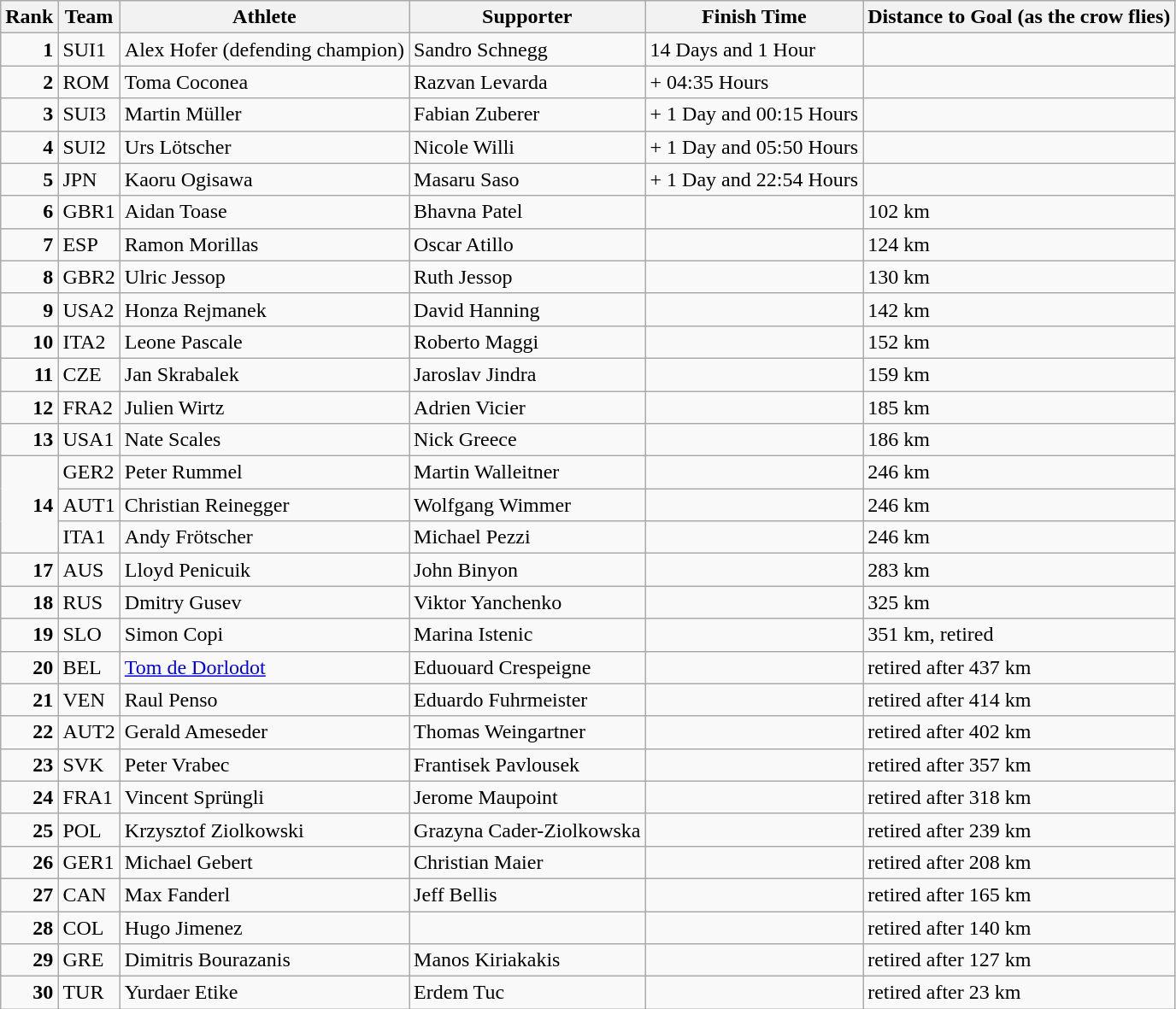<table class="wikitable">
<tr>
<th bgcolor="#EEEEEE" align="left">Rank</th>
<th bgcolor="#EEEEEE" align="left">Team</th>
<th bgcolor="#EEEEEE" align="left">Athlete</th>
<th bgcolor="#EEEEEE" align="left">Supporter</th>
<th bgcolor="#EEEEEE" align="left">Finish Time</th>
<th bgcolor="#EEEEEE" align="left">Distance to Goal (as the crow flies)</th>
</tr>
<tr>
<td align="right"><strong>1</strong></td>
<td>SUI1</td>
<td> Alex Hofer (defending champion)</td>
<td> Sandro Schnegg</td>
<td>14 Days and 1 Hour</td>
<td></td>
</tr>
<tr>
<td align="right"><strong>2</strong></td>
<td>ROM</td>
<td> Toma Coconea</td>
<td> Razvan Levarda</td>
<td>+ 04:35 Hours</td>
<td></td>
</tr>
<tr>
<td align="right"><strong>3</strong></td>
<td>SUI3</td>
<td> Martin Müller</td>
<td> Fabian Zuberer</td>
<td>+ 1 Day and 00:15 Hours</td>
<td></td>
</tr>
<tr>
<td align="right"><strong>4</strong></td>
<td>SUI2</td>
<td> Urs Lötscher</td>
<td> Nicole Willi</td>
<td>+ 1 Day and 05:50 Hours</td>
<td></td>
</tr>
<tr>
<td align="right"><strong>5</strong></td>
<td>JPN</td>
<td> Kaoru Ogisawa</td>
<td> Masaru Saso</td>
<td>+ 1 Day and 22:54 Hours</td>
<td></td>
</tr>
<tr>
<td align="right"><strong>6</strong></td>
<td>GBR1</td>
<td> Aidan Toase</td>
<td> Bhavna Patel</td>
<td></td>
<td>102 km</td>
</tr>
<tr>
<td align="right"><strong>7</strong></td>
<td>ESP</td>
<td> Ramon Morillas</td>
<td> Oscar Atillo</td>
<td></td>
<td>124 km</td>
</tr>
<tr>
<td align="right"><strong>8</strong></td>
<td>GBR2</td>
<td> Ulric Jessop</td>
<td> Ruth Jessop</td>
<td></td>
<td>130 km</td>
</tr>
<tr>
<td align="right"><strong>9</strong></td>
<td>USA2</td>
<td> Honza Rejmanek</td>
<td> David Hanning</td>
<td></td>
<td>142 km</td>
</tr>
<tr>
<td align="right"><strong>10</strong></td>
<td>ITA2</td>
<td> Leone Pascale</td>
<td> Roberto Maggi</td>
<td></td>
<td>152 km</td>
</tr>
<tr>
<td align="right"><strong>11</strong></td>
<td>CZE</td>
<td> Jan Skrabalek</td>
<td> Jaroslav Jindra</td>
<td></td>
<td>159 km</td>
</tr>
<tr>
<td align="right"><strong>12</strong></td>
<td>FRA2</td>
<td> Julien Wirtz</td>
<td> Adrien Vicier</td>
<td></td>
<td>185 km</td>
</tr>
<tr>
<td align="right"><strong>13</strong></td>
<td>USA1</td>
<td> Nate Scales</td>
<td> Nick Greece</td>
<td></td>
<td>186 km</td>
</tr>
<tr>
<td align="right" rowspan="3"><strong>14</strong></td>
<td>GER2</td>
<td> Peter Rummel</td>
<td> Martin Walleitner</td>
<td></td>
<td>246 km</td>
</tr>
<tr>
<td>AUT1</td>
<td> Christian Reinegger</td>
<td> Wolfgang Wimmer</td>
<td></td>
<td>246 km</td>
</tr>
<tr>
<td>ITA1</td>
<td> Andy Frötscher</td>
<td> Michael Pezzi</td>
<td></td>
<td>246 km</td>
</tr>
<tr>
<td align="right"><strong>17</strong></td>
<td>AUS</td>
<td> Lloyd Penicuik</td>
<td> John Binyon</td>
<td></td>
<td>283 km</td>
</tr>
<tr>
<td align="right"><strong>18</strong></td>
<td>RUS</td>
<td> Dmitry Gusev</td>
<td> Viktor Yanchenko</td>
<td></td>
<td>325 km</td>
</tr>
<tr>
<td align="right"><strong>19</strong></td>
<td>SLO</td>
<td> Simon Copi</td>
<td> Marina Istenic</td>
<td></td>
<td>351 km, retired</td>
</tr>
<tr>
<td align="right"><strong>20</strong></td>
<td>BEL</td>
<td> <a href='#'>Tom de Dorlodot</a></td>
<td> Eduouard Crespeigne</td>
<td></td>
<td>retired after 437 km</td>
</tr>
<tr>
<td align="right"><strong>21</strong></td>
<td>VEN</td>
<td> Raul Penso</td>
<td> Eduardo Fuhrmeister</td>
<td></td>
<td>retired after 414 km</td>
</tr>
<tr>
<td align="right"><strong>22</strong></td>
<td>AUT2</td>
<td> Gerald Ameseder</td>
<td> Thomas Weingartner</td>
<td></td>
<td>retired after 402 km</td>
</tr>
<tr>
<td align="right"><strong>23</strong></td>
<td>SVK</td>
<td> Peter Vrabec</td>
<td> Frantisek Pavlousek</td>
<td></td>
<td>retired after 357 km</td>
</tr>
<tr>
<td align="right"><strong>24</strong></td>
<td>FRA1</td>
<td> Vincent Sprüngli</td>
<td> Jerome Maupoint</td>
<td></td>
<td>retired after 318 km</td>
</tr>
<tr>
<td align="right"><strong>25</strong></td>
<td>POL</td>
<td> Krzysztof Ziolkowski</td>
<td> Grazyna Cader-Ziolkowska</td>
<td></td>
<td>retired after 239 km</td>
</tr>
<tr>
<td align="right"><strong>26</strong></td>
<td>GER1</td>
<td> Michael Gebert</td>
<td> Christian Maier</td>
<td></td>
<td>retired after 208 km</td>
</tr>
<tr>
<td align="right"><strong>27</strong></td>
<td>CAN</td>
<td> Max Fanderl</td>
<td> Jeff Bellis</td>
<td></td>
<td>retired after 165 km</td>
</tr>
<tr>
<td align="right"><strong>28</strong></td>
<td>COL</td>
<td> Hugo Jimenez</td>
<td></td>
<td></td>
<td>retired after 140 km</td>
</tr>
<tr>
<td align="right"><strong>29</strong></td>
<td>GRE</td>
<td> Dimitris Bourazanis</td>
<td> Manos Kiriakakis</td>
<td></td>
<td>retired after 127 km</td>
</tr>
<tr>
<td align="right"><strong>30</strong></td>
<td>TUR</td>
<td> Yurdaer Etike</td>
<td> Erdem Tuc</td>
<td></td>
<td>retired after 23 km</td>
</tr>
</table>
